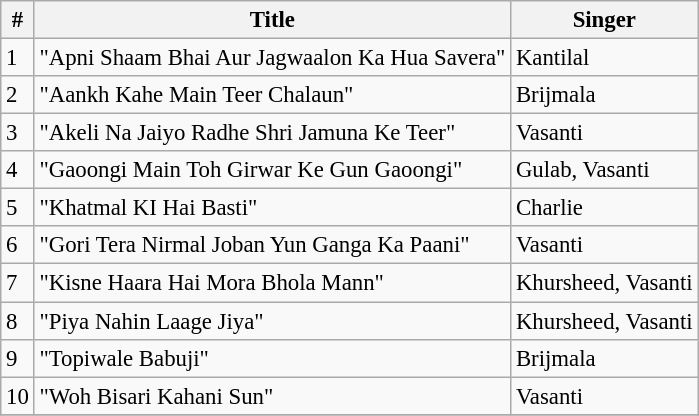<table class="wikitable" style="font-size:95%;">
<tr>
<th>#</th>
<th>Title</th>
<th>Singer</th>
</tr>
<tr>
<td>1</td>
<td>"Apni Shaam Bhai Aur Jagwaalon Ka Hua Savera"</td>
<td>Kantilal</td>
</tr>
<tr>
<td>2</td>
<td>"Aankh Kahe Main Teer Chalaun"</td>
<td>Brijmala</td>
</tr>
<tr>
<td>3</td>
<td>"Akeli Na Jaiyo Radhe Shri Jamuna Ke Teer"</td>
<td>Vasanti</td>
</tr>
<tr>
<td>4</td>
<td>"Gaoongi Main Toh Girwar Ke Gun Gaoongi"</td>
<td>Gulab, Vasanti</td>
</tr>
<tr>
<td>5</td>
<td>"Khatmal KI Hai Basti"</td>
<td>Charlie</td>
</tr>
<tr>
<td>6</td>
<td>"Gori Tera Nirmal Joban Yun Ganga Ka Paani"</td>
<td>Vasanti</td>
</tr>
<tr>
<td>7</td>
<td>"Kisne Haara Hai Mora Bhola Mann"</td>
<td>Khursheed, Vasanti</td>
</tr>
<tr>
<td>8</td>
<td>"Piya Nahin Laage Jiya"</td>
<td>Khursheed, Vasanti</td>
</tr>
<tr>
<td>9</td>
<td>"Topiwale Babuji"</td>
<td>Brijmala</td>
</tr>
<tr>
<td>10</td>
<td>"Woh Bisari Kahani Sun"</td>
<td>Vasanti</td>
</tr>
<tr>
</tr>
</table>
